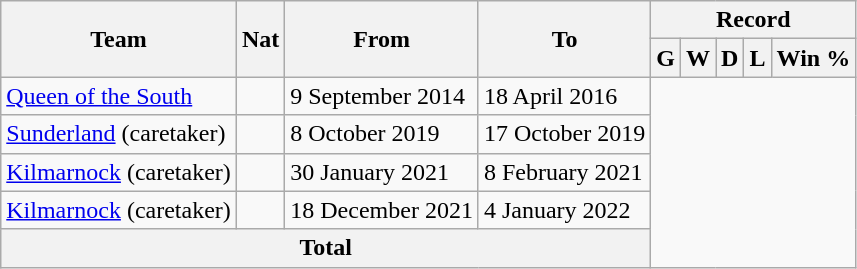<table class="wikitable" style="text-align: center">
<tr>
<th rowspan="2">Team</th>
<th rowspan="2">Nat</th>
<th rowspan="2">From</th>
<th rowspan="2">To</th>
<th colspan="5">Record</th>
</tr>
<tr>
<th>G</th>
<th>W</th>
<th>D</th>
<th>L</th>
<th>Win %</th>
</tr>
<tr>
<td align=left><a href='#'>Queen of the South</a></td>
<td></td>
<td align=left>9 September 2014</td>
<td align=left>18 April 2016<br></td>
</tr>
<tr>
<td align=left><a href='#'>Sunderland</a> (caretaker)</td>
<td></td>
<td align=left>8 October 2019</td>
<td align=left>17 October 2019<br></td>
</tr>
<tr>
<td align=left><a href='#'>Kilmarnock</a> (caretaker)</td>
<td></td>
<td align=left>30 January 2021</td>
<td align=left>8 February 2021<br></td>
</tr>
<tr>
<td align=left><a href='#'>Kilmarnock</a> (caretaker)</td>
<td></td>
<td align=left>18 December 2021</td>
<td align=left>4 January 2022<br></td>
</tr>
<tr>
<th colspan=4>Total<br></th>
</tr>
</table>
